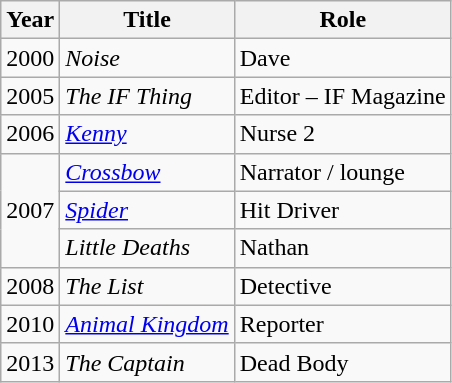<table class="wikitable">
<tr>
<th>Year</th>
<th>Title</th>
<th>Role</th>
</tr>
<tr>
<td>2000</td>
<td><em>Noise</em></td>
<td>Dave</td>
</tr>
<tr>
<td>2005</td>
<td><em>The IF Thing</em></td>
<td>Editor – IF Magazine</td>
</tr>
<tr>
<td>2006</td>
<td><em><a href='#'>Kenny</a></em></td>
<td>Nurse 2</td>
</tr>
<tr>
<td rowspan=3>2007</td>
<td><em><a href='#'>Crossbow</a></em></td>
<td>Narrator / lounge</td>
</tr>
<tr>
<td><em><a href='#'>Spider</a></em></td>
<td>Hit Driver</td>
</tr>
<tr>
<td><em>Little Deaths</em></td>
<td>Nathan</td>
</tr>
<tr>
<td>2008</td>
<td><em>The List</em></td>
<td>Detective</td>
</tr>
<tr>
<td>2010</td>
<td><em><a href='#'>Animal Kingdom</a></em></td>
<td>Reporter</td>
</tr>
<tr>
<td>2013</td>
<td><em>The Captain</em></td>
<td>Dead Body</td>
</tr>
</table>
